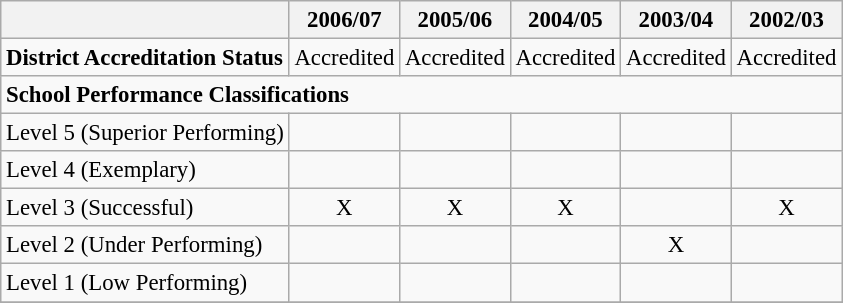<table class="wikitable" style="font-size: 95%;">
<tr>
<th></th>
<th>2006/07</th>
<th>2005/06</th>
<th>2004/05</th>
<th>2003/04</th>
<th>2002/03</th>
</tr>
<tr>
<td align="left"><strong>District Accreditation Status</strong></td>
<td align="center">Accredited</td>
<td align="center">Accredited</td>
<td align="center">Accredited</td>
<td align="center">Accredited</td>
<td align="center">Accredited</td>
</tr>
<tr>
<td align="left" colspan="6"><strong>School Performance Classifications</strong></td>
</tr>
<tr>
<td align="left">Level 5 (Superior Performing)</td>
<td align="center"></td>
<td align="center"></td>
<td align="center"></td>
<td align="center"></td>
<td align="center"></td>
</tr>
<tr>
<td align="left">Level 4 (Exemplary)</td>
<td align="center"></td>
<td align="center"></td>
<td align="center"></td>
<td align="center"></td>
<td align="center"></td>
</tr>
<tr>
<td align="left">Level 3 (Successful)</td>
<td align="center">X</td>
<td align="center">X</td>
<td align="center">X</td>
<td align="center"></td>
<td align="center">X</td>
</tr>
<tr>
<td align="left">Level 2 (Under Performing)</td>
<td align="center"></td>
<td align="center"></td>
<td align="center"></td>
<td align="center">X</td>
<td align="center"></td>
</tr>
<tr>
<td align="left">Level 1 (Low Performing)</td>
<td align="center"></td>
<td align="center"></td>
<td align="center"></td>
<td align="center"></td>
<td align="center"></td>
</tr>
<tr>
</tr>
</table>
